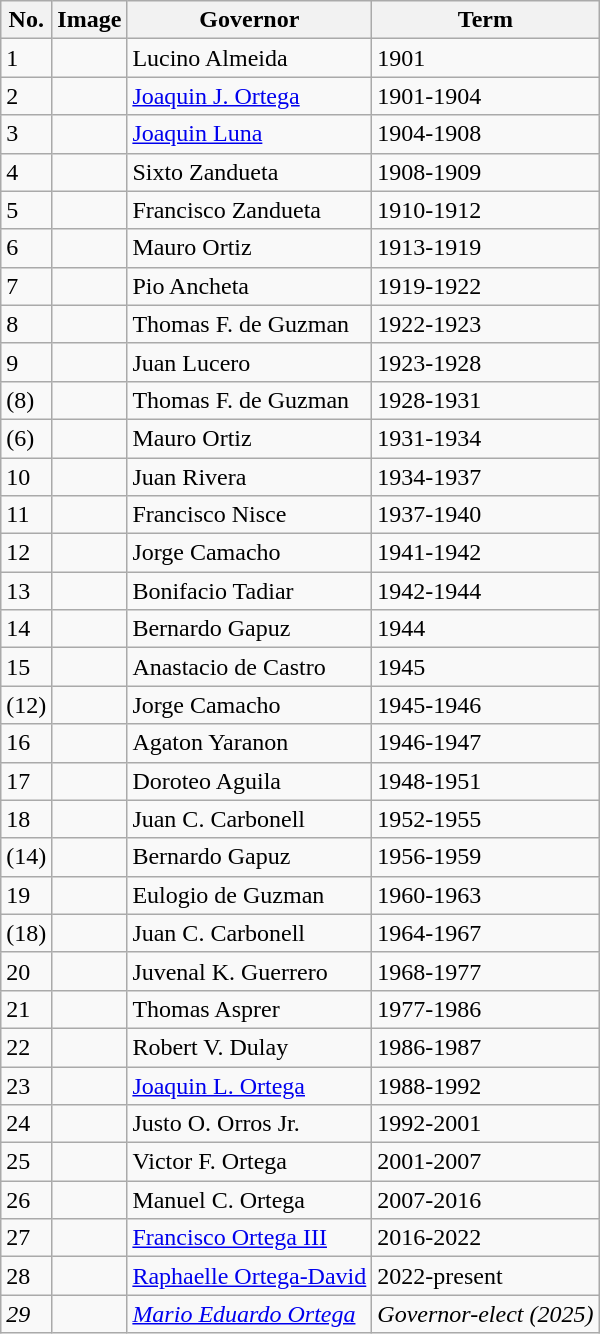<table class="wikitable sortable">
<tr>
<th>No.</th>
<th>Image</th>
<th>Governor</th>
<th>Term</th>
</tr>
<tr>
<td>1</td>
<td></td>
<td>Lucino Almeida</td>
<td>1901</td>
</tr>
<tr>
<td>2</td>
<td></td>
<td><a href='#'>Joaquin J. Ortega</a></td>
<td>1901-1904</td>
</tr>
<tr>
<td>3</td>
<td></td>
<td><a href='#'>Joaquin Luna</a></td>
<td>1904-1908</td>
</tr>
<tr>
<td>4</td>
<td></td>
<td>Sixto Zandueta</td>
<td>1908-1909</td>
</tr>
<tr>
<td>5</td>
<td></td>
<td>Francisco Zandueta</td>
<td>1910-1912</td>
</tr>
<tr>
<td>6</td>
<td></td>
<td>Mauro Ortiz</td>
<td>1913-1919</td>
</tr>
<tr>
<td>7</td>
<td></td>
<td>Pio Ancheta</td>
<td>1919-1922</td>
</tr>
<tr>
<td>8</td>
<td></td>
<td>Thomas F. de Guzman</td>
<td>1922-1923</td>
</tr>
<tr>
<td>9</td>
<td></td>
<td>Juan Lucero</td>
<td>1923-1928</td>
</tr>
<tr>
<td>(8)</td>
<td></td>
<td>Thomas F. de Guzman</td>
<td>1928-1931</td>
</tr>
<tr>
<td>(6)</td>
<td></td>
<td>Mauro Ortiz</td>
<td>1931-1934</td>
</tr>
<tr>
<td>10</td>
<td></td>
<td>Juan Rivera</td>
<td>1934-1937</td>
</tr>
<tr>
<td>11</td>
<td></td>
<td>Francisco Nisce</td>
<td>1937-1940</td>
</tr>
<tr>
<td>12</td>
<td></td>
<td>Jorge Camacho</td>
<td>1941-1942</td>
</tr>
<tr>
<td>13</td>
<td></td>
<td>Bonifacio Tadiar</td>
<td>1942-1944</td>
</tr>
<tr>
<td>14</td>
<td></td>
<td>Bernardo Gapuz</td>
<td>1944</td>
</tr>
<tr>
<td>15</td>
<td></td>
<td>Anastacio de Castro</td>
<td>1945</td>
</tr>
<tr>
<td>(12)</td>
<td></td>
<td>Jorge Camacho</td>
<td>1945-1946</td>
</tr>
<tr>
<td>16</td>
<td></td>
<td>Agaton Yaranon</td>
<td>1946-1947</td>
</tr>
<tr>
<td>17</td>
<td></td>
<td>Doroteo Aguila</td>
<td>1948-1951</td>
</tr>
<tr>
<td>18</td>
<td></td>
<td>Juan C. Carbonell</td>
<td>1952-1955</td>
</tr>
<tr>
<td>(14)</td>
<td></td>
<td>Bernardo Gapuz</td>
<td>1956-1959</td>
</tr>
<tr>
<td>19</td>
<td></td>
<td>Eulogio de Guzman</td>
<td>1960-1963</td>
</tr>
<tr>
<td>(18)</td>
<td></td>
<td>Juan C. Carbonell</td>
<td>1964-1967</td>
</tr>
<tr>
<td>20</td>
<td></td>
<td>Juvenal K. Guerrero</td>
<td>1968-1977</td>
</tr>
<tr>
<td>21</td>
<td></td>
<td>Thomas Asprer</td>
<td>1977-1986</td>
</tr>
<tr>
<td>22</td>
<td></td>
<td>Robert V. Dulay</td>
<td>1986-1987</td>
</tr>
<tr>
<td>23</td>
<td></td>
<td><a href='#'>Joaquin L. Ortega</a></td>
<td>1988-1992</td>
</tr>
<tr>
<td>24</td>
<td></td>
<td>Justo O. Orros Jr.</td>
<td>1992-2001</td>
</tr>
<tr>
<td>25</td>
<td></td>
<td>Victor F. Ortega</td>
<td>2001-2007</td>
</tr>
<tr>
<td>26</td>
<td></td>
<td>Manuel C. Ortega</td>
<td>2007-2016</td>
</tr>
<tr>
<td>27</td>
<td></td>
<td><a href='#'>Francisco Ortega III</a></td>
<td>2016-2022</td>
</tr>
<tr>
<td>28</td>
<td></td>
<td><a href='#'>Raphaelle Ortega-David</a></td>
<td>2022-present</td>
</tr>
<tr>
<td><em>29</em></td>
<td></td>
<td><em><a href='#'>Mario Eduardo Ortega</a></em></td>
<td><em>Governor-elect (2025)</em></td>
</tr>
</table>
